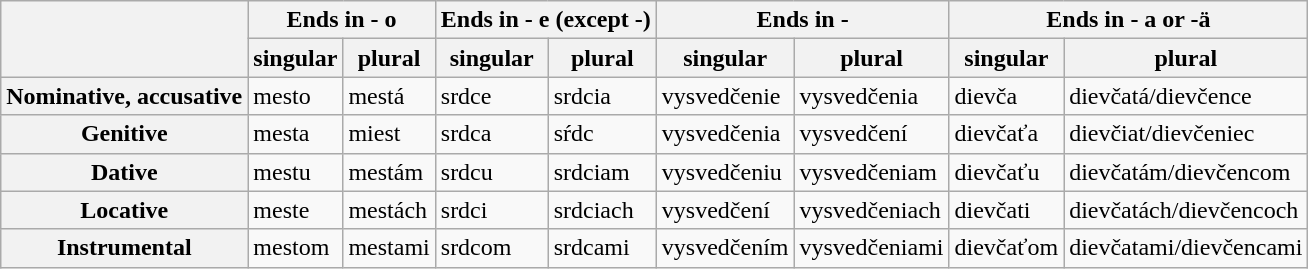<table class="wikitable">
<tr>
<th rowspan="2"> </th>
<th colspan="2">Ends in - o</th>
<th colspan="2">Ends in - e (except -)</th>
<th colspan="2">Ends in - </th>
<th colspan="2">Ends in - a or -ä</th>
</tr>
<tr>
<th>singular</th>
<th>plural</th>
<th>singular</th>
<th>plural</th>
<th>singular</th>
<th>plural</th>
<th>singular</th>
<th>plural</th>
</tr>
<tr>
<th>Nominative, accusative</th>
<td>mesto</td>
<td>mestá</td>
<td>srdce</td>
<td>srdcia</td>
<td>vysvedčenie</td>
<td>vysvedčenia</td>
<td>dievča</td>
<td>dievčatá/dievčence</td>
</tr>
<tr>
<th>Genitive</th>
<td>mesta</td>
<td>miest</td>
<td>srdca</td>
<td>sŕdc</td>
<td>vysvedčenia</td>
<td>vysvedčení</td>
<td>dievčaťa</td>
<td>dievčiat/dievčeniec</td>
</tr>
<tr>
<th>Dative</th>
<td>mestu</td>
<td>mestám</td>
<td>srdcu</td>
<td>srdciam</td>
<td>vysvedčeniu</td>
<td>vysvedčeniam</td>
<td>dievčaťu</td>
<td>dievčatám/dievčencom</td>
</tr>
<tr>
<th>Locative</th>
<td>meste</td>
<td>mestách</td>
<td>srdci</td>
<td>srdciach</td>
<td>vysvedčení</td>
<td>vysvedčeniach</td>
<td>dievčati</td>
<td>dievčatách/dievčencoch</td>
</tr>
<tr>
<th>Instrumental</th>
<td>mestom</td>
<td>mestami</td>
<td>srdcom</td>
<td>srdcami</td>
<td>vysvedčením</td>
<td>vysvedčeniami</td>
<td>dievčaťom</td>
<td>dievčatami/dievčencami</td>
</tr>
</table>
